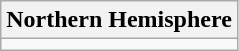<table class="wikitable">
<tr>
<th>Northern Hemisphere</th>
</tr>
<tr>
<td></td>
</tr>
</table>
